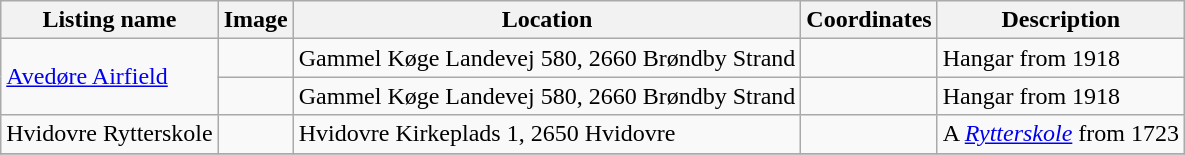<table class="wikitable sortable">
<tr>
<th>Listing name</th>
<th>Image</th>
<th>Location</th>
<th>Coordinates</th>
<th>Description</th>
</tr>
<tr>
<td rowspan="2"><a href='#'>Avedøre Airfield</a></td>
<td></td>
<td>Gammel Køge Landevej 580, 2660 Brøndby Strand</td>
<td></td>
<td>Hangar from 1918</td>
</tr>
<tr>
<td></td>
<td>Gammel Køge Landevej 580, 2660 Brøndby Strand</td>
<td></td>
<td>Hangar from 1918</td>
</tr>
<tr>
<td>Hvidovre Rytterskole</td>
<td></td>
<td>Hvidovre Kirkeplads 1, 2650 Hvidovre</td>
<td></td>
<td>A <em><a href='#'>Rytterskole</a></em>  from 1723  </td>
</tr>
<tr>
</tr>
</table>
